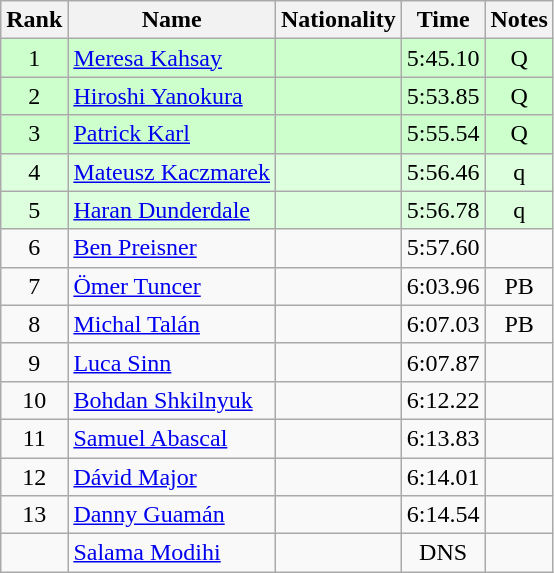<table class="wikitable sortable" style="text-align:center">
<tr>
<th>Rank</th>
<th>Name</th>
<th>Nationality</th>
<th>Time</th>
<th>Notes</th>
</tr>
<tr bgcolor=ccffcc>
<td>1</td>
<td align=left><a href='#'>Meresa Kahsay</a></td>
<td align=left></td>
<td>5:45.10</td>
<td>Q</td>
</tr>
<tr bgcolor=ccffcc>
<td>2</td>
<td align=left><a href='#'>Hiroshi Yanokura</a></td>
<td align=left></td>
<td>5:53.85</td>
<td>Q</td>
</tr>
<tr bgcolor=ccffcc>
<td>3</td>
<td align=left><a href='#'>Patrick Karl</a></td>
<td align=left></td>
<td>5:55.54</td>
<td>Q</td>
</tr>
<tr bgcolor=ddffdd>
<td>4</td>
<td align=left><a href='#'>Mateusz Kaczmarek</a></td>
<td align=left></td>
<td>5:56.46</td>
<td>q</td>
</tr>
<tr bgcolor=ddffdd>
<td>5</td>
<td align=left><a href='#'>Haran Dunderdale</a></td>
<td align=left></td>
<td>5:56.78</td>
<td>q</td>
</tr>
<tr>
<td>6</td>
<td align=left><a href='#'>Ben Preisner</a></td>
<td align=left></td>
<td>5:57.60</td>
<td></td>
</tr>
<tr>
<td>7</td>
<td align=left><a href='#'>Ömer Tuncer</a></td>
<td align=left></td>
<td>6:03.96</td>
<td>PB</td>
</tr>
<tr>
<td>8</td>
<td align=left><a href='#'>Michal Talán</a></td>
<td align=left></td>
<td>6:07.03</td>
<td>PB</td>
</tr>
<tr>
<td>9</td>
<td align=left><a href='#'>Luca Sinn</a></td>
<td align=left></td>
<td>6:07.87</td>
<td></td>
</tr>
<tr>
<td>10</td>
<td align=left><a href='#'>Bohdan Shkilnyuk</a></td>
<td align=left></td>
<td>6:12.22</td>
<td></td>
</tr>
<tr>
<td>11</td>
<td align=left><a href='#'>Samuel Abascal</a></td>
<td align=left></td>
<td>6:13.83</td>
<td></td>
</tr>
<tr>
<td>12</td>
<td align=left><a href='#'>Dávid Major</a></td>
<td align=left></td>
<td>6:14.01</td>
<td></td>
</tr>
<tr>
<td>13</td>
<td align=left><a href='#'>Danny Guamán</a></td>
<td align=left></td>
<td>6:14.54</td>
<td></td>
</tr>
<tr>
<td></td>
<td align=left><a href='#'>Salama Modihi</a></td>
<td align=left></td>
<td>DNS</td>
<td></td>
</tr>
</table>
